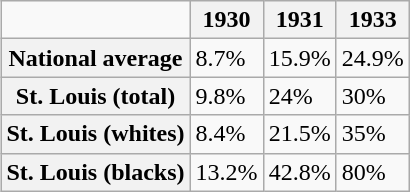<table class="wikitable" style="float:right;">
<tr>
<td></td>
<th scope="col">1930</th>
<th scope="col">1931</th>
<th scope="col">1933</th>
</tr>
<tr>
<th scope="row">National average</th>
<td>8.7%</td>
<td>15.9%</td>
<td>24.9%</td>
</tr>
<tr>
<th scope="row">St. Louis (total)</th>
<td>9.8%</td>
<td>24%</td>
<td>30%</td>
</tr>
<tr>
<th scope="row">St. Louis (whites)</th>
<td>8.4%</td>
<td>21.5%</td>
<td>35%</td>
</tr>
<tr>
<th scope="row">St. Louis (blacks)</th>
<td>13.2%</td>
<td>42.8%</td>
<td>80%</td>
</tr>
</table>
